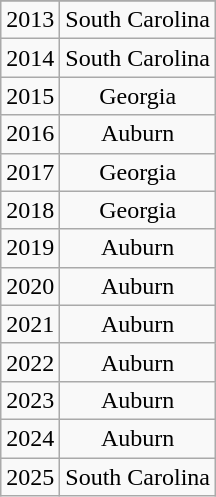<table class="wikitable" style="text-align: center;">
<tr>
</tr>
<tr>
<td>2013</td>
<td>South Carolina</td>
</tr>
<tr>
<td>2014</td>
<td>South Carolina</td>
</tr>
<tr>
<td>2015</td>
<td>Georgia</td>
</tr>
<tr>
<td>2016</td>
<td>Auburn</td>
</tr>
<tr>
<td>2017</td>
<td>Georgia</td>
</tr>
<tr>
<td>2018</td>
<td>Georgia</td>
</tr>
<tr>
<td>2019</td>
<td>Auburn</td>
</tr>
<tr>
<td>2020</td>
<td>Auburn</td>
</tr>
<tr>
<td>2021</td>
<td>Auburn</td>
</tr>
<tr>
<td>2022</td>
<td>Auburn</td>
</tr>
<tr>
<td>2023</td>
<td>Auburn</td>
</tr>
<tr>
<td>2024</td>
<td>Auburn</td>
</tr>
<tr>
<td>2025</td>
<td>South Carolina</td>
</tr>
</table>
